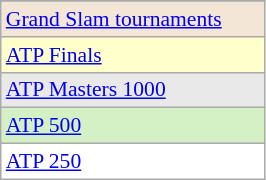<table class="wikitable nowrap" style="font-size:90%; width:14%;">
<tr>
</tr>
<tr style="background:#f3e6d7;">
<td><a href='#'>Grand Slam tournaments</a></td>
</tr>
<tr style="background:#ffc;">
<td><a href='#'>ATP Finals</a></td>
</tr>
<tr style="background:#e9e9e9;">
<td><a href='#'>ATP Masters 1000</a></td>
</tr>
<tr style="background:#d4f1c5;">
<td><a href='#'>ATP 500</a></td>
</tr>
<tr style="background:#fff;">
<td><a href='#'>ATP 250</a></td>
</tr>
</table>
